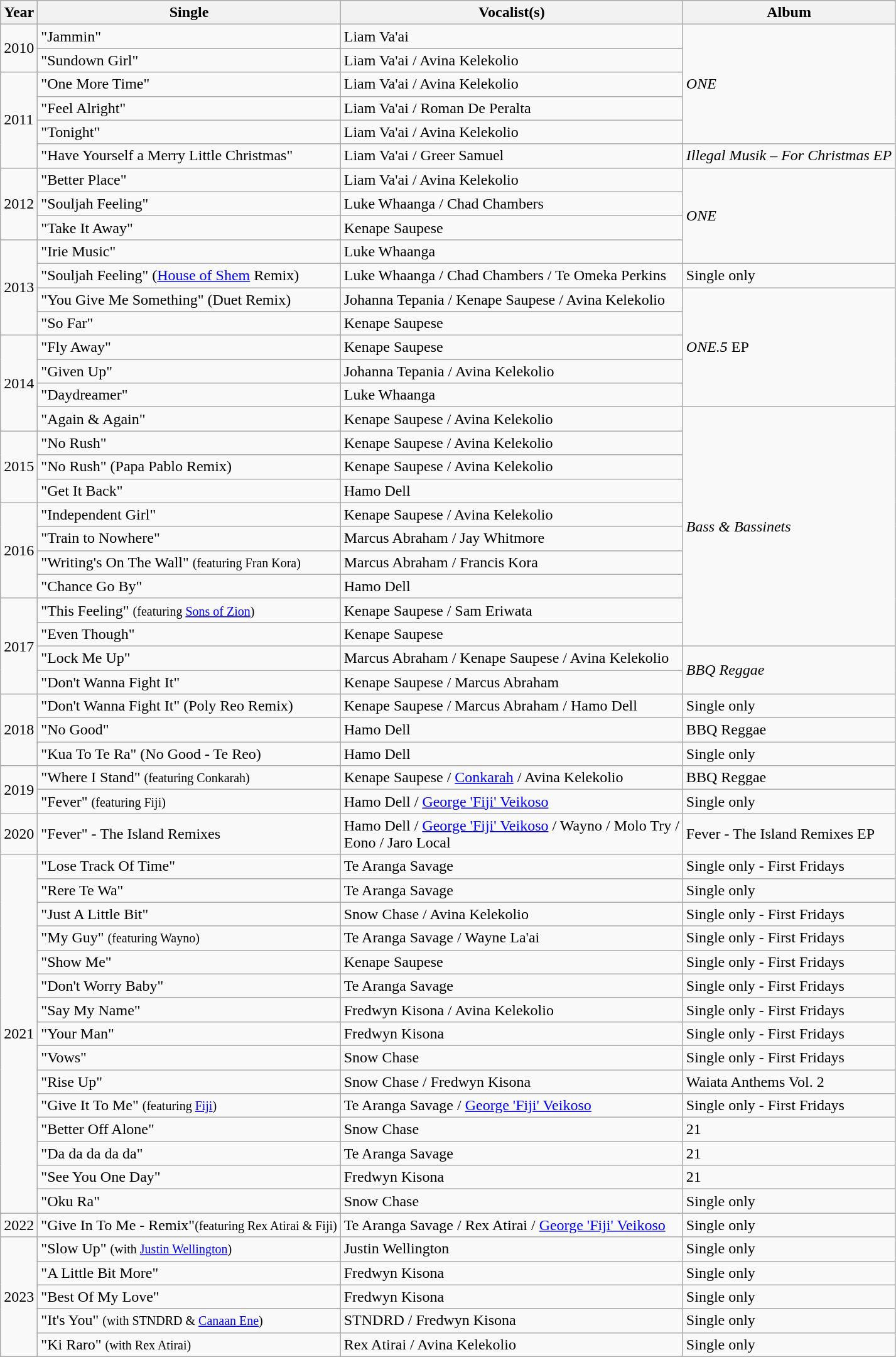<table class="wikitable">
<tr>
<th>Year</th>
<th>Single</th>
<th>Vocalist(s)</th>
<th>Album</th>
</tr>
<tr>
<td rowspan="2">2010</td>
<td>"Jammin"</td>
<td>Liam Va'ai</td>
<td rowspan="5"><em>ONE</em></td>
</tr>
<tr>
<td>"Sundown Girl"</td>
<td>Liam Va'ai / Avina Kelekolio</td>
</tr>
<tr>
<td rowspan="4">2011</td>
<td>"One More Time"</td>
<td>Liam Va'ai / Avina Kelekolio</td>
</tr>
<tr>
<td>"Feel Alright" </td>
<td>Liam Va'ai / Roman De Peralta</td>
</tr>
<tr>
<td>"Tonight"</td>
<td>Liam Va'ai / Avina Kelekolio</td>
</tr>
<tr>
<td>"Have Yourself a Merry Little Christmas"</td>
<td>Liam Va'ai / Greer Samuel</td>
<td><em>Illegal Musik – For Christmas EP</em></td>
</tr>
<tr>
<td rowspan="3">2012</td>
<td>"Better Place"</td>
<td>Liam Va'ai / Avina Kelekolio</td>
<td rowspan="4"><em>ONE</em></td>
</tr>
<tr>
<td>"Souljah Feeling" </td>
<td>Luke Whaanga / Chad Chambers</td>
</tr>
<tr>
<td>"Take It Away"</td>
<td>Kenape Saupese</td>
</tr>
<tr>
<td rowspan="4">2013</td>
<td>"Irie Music"</td>
<td>Luke Whaanga</td>
</tr>
<tr>
<td>"Souljah Feeling" (<a href='#'>House of Shem</a> Remix)</td>
<td>Luke Whaanga / Chad Chambers / Te Omeka Perkins</td>
<td>Single only</td>
</tr>
<tr>
<td>"You Give Me Something" (Duet Remix)</td>
<td>Johanna Tepania / Kenape Saupese / Avina Kelekolio</td>
<td rowspan="5"><em>ONE.5</em> EP</td>
</tr>
<tr>
<td>"So Far"</td>
<td>Kenape Saupese</td>
</tr>
<tr>
<td rowspan="4">2014</td>
<td>"Fly Away" </td>
<td>Kenape Saupese</td>
</tr>
<tr>
<td>"Given Up"</td>
<td>Johanna Tepania / Avina Kelekolio</td>
</tr>
<tr>
<td>"Daydreamer"</td>
<td>Luke Whaanga</td>
</tr>
<tr>
<td>"Again & Again"</td>
<td>Kenape Saupese / Avina Kelekolio</td>
<td rowspan="10"><em>Bass & Bassinets</em></td>
</tr>
<tr>
<td rowspan="3">2015</td>
<td>"No Rush"</td>
<td>Kenape Saupese / Avina Kelekolio</td>
</tr>
<tr>
<td>"No Rush" (Papa Pablo Remix)</td>
<td>Kenape Saupese / Avina Kelekolio</td>
</tr>
<tr>
<td>"Get It Back"</td>
<td>Hamo Dell</td>
</tr>
<tr>
<td rowspan="4">2016</td>
<td>"Independent Girl"</td>
<td>Kenape Saupese / Avina Kelekolio</td>
</tr>
<tr>
<td>"Train to Nowhere" </td>
<td>Marcus Abraham / Jay Whitmore</td>
</tr>
<tr>
<td>"Writing's On The Wall" <small>(featuring Fran Kora)</small></td>
<td>Marcus Abraham / Francis Kora</td>
</tr>
<tr>
<td>"Chance Go By"</td>
<td>Hamo Dell</td>
</tr>
<tr>
<td rowspan="4">2017</td>
<td>"This Feeling" <small>(featuring <a href='#'>Sons of Zion</a>)</small></td>
<td>Kenape Saupese / Sam Eriwata</td>
</tr>
<tr>
<td>"Even Though"</td>
<td>Kenape Saupese</td>
</tr>
<tr>
<td>"Lock Me Up"</td>
<td>Marcus Abraham / Kenape Saupese / Avina Kelekolio</td>
<td rowspan="2"><em>BBQ Reggae</em></td>
</tr>
<tr>
<td>"Don't Wanna Fight It"</td>
<td>Kenape Saupese / Marcus Abraham</td>
</tr>
<tr>
<td rowspan="3">2018</td>
<td>"Don't Wanna Fight It" (Poly Reo Remix)</td>
<td>Kenape Saupese / Marcus Abraham / Hamo Dell</td>
<td>Single only</td>
</tr>
<tr>
<td>"No Good"</td>
<td>Hamo Dell</td>
<td>BBQ Reggae</td>
</tr>
<tr>
<td>"Kua To Te Ra" (No Good - Te Reo)</td>
<td>Hamo Dell</td>
<td>Single only</td>
</tr>
<tr>
<td rowspan="2">2019</td>
<td>"Where I Stand" <small>(featuring Conkarah)</small></td>
<td>Kenape Saupese / <a href='#'>Conkarah</a> / Avina Kelekolio</td>
<td>BBQ Reggae</td>
</tr>
<tr>
<td>"Fever" <small>(featuring Fiji)</small></td>
<td>Hamo Dell / <a href='#'>George 'Fiji' Veikoso</a></td>
<td>Single only</td>
</tr>
<tr>
<td>2020</td>
<td>"Fever" - The Island Remixes</td>
<td>Hamo Dell / <a href='#'>George 'Fiji' Veikoso</a> / Wayno / Molo Try /<br>Eono / Jaro Local</td>
<td>Fever - The Island Remixes EP</td>
</tr>
<tr>
<td rowspan="15">2021</td>
<td>"Lose Track Of Time"</td>
<td>Te Aranga Savage</td>
<td>Single only - First Fridays</td>
</tr>
<tr>
<td>"Rere Te Wa"</td>
<td>Te Aranga Savage</td>
<td>Single only</td>
</tr>
<tr>
<td>"Just A Little Bit"</td>
<td>Snow Chase / Avina Kelekolio</td>
<td>Single only - First Fridays</td>
</tr>
<tr>
<td>"My Guy" <small>(featuring Wayno)</small></td>
<td>Te Aranga Savage / Wayne La'ai</td>
<td>Single only - First Fridays</td>
</tr>
<tr>
<td>"Show Me"</td>
<td>Kenape Saupese</td>
<td>Single only - First Fridays</td>
</tr>
<tr>
<td>"Don't Worry Baby"</td>
<td>Te Aranga Savage</td>
<td>Single only - First Fridays</td>
</tr>
<tr>
<td>"Say My Name"</td>
<td>Fredwyn Kisona / Avina Kelekolio</td>
<td>Single only - First Fridays</td>
</tr>
<tr>
<td>"Your Man"</td>
<td>Fredwyn Kisona</td>
<td>Single only - First Fridays</td>
</tr>
<tr>
<td>"Vows"</td>
<td>Snow Chase</td>
<td>Single only - First Fridays</td>
</tr>
<tr>
<td>"Rise Up"</td>
<td>Snow Chase / Fredwyn Kisona</td>
<td>Waiata Anthems Vol. 2</td>
</tr>
<tr>
<td>"Give It To Me" <small>(featuring <a href='#'>Fiji</a>)</small></td>
<td>Te Aranga Savage / <a href='#'>George 'Fiji' Veikoso</a></td>
<td>Single only - First Fridays</td>
</tr>
<tr>
<td>"Better Off Alone"</td>
<td>Snow Chase</td>
<td>21</td>
</tr>
<tr>
<td>"Da da da da da"</td>
<td>Te Aranga Savage</td>
<td>21</td>
</tr>
<tr>
<td>"See You One Day"</td>
<td>Fredwyn Kisona</td>
<td>21</td>
</tr>
<tr>
<td>"Oku Ra"</td>
<td>Snow Chase</td>
<td>Single only</td>
</tr>
<tr>
<td>2022</td>
<td>"Give In To Me - Remix"<small>(featuring Rex Atirai & Fiji)</small></td>
<td>Te Aranga Savage / Rex Atirai / <a href='#'>George 'Fiji' Veikoso</a></td>
<td>Single only</td>
</tr>
<tr>
<td rowspan="5">2023</td>
<td>"Slow Up" <small>(with <a href='#'>Justin Wellington</a>)</small></td>
<td>Justin Wellington</td>
<td>Single only</td>
</tr>
<tr>
<td>"A Little Bit More"</td>
<td>Fredwyn Kisona</td>
<td>Single only</td>
</tr>
<tr>
<td>"Best Of My Love"</td>
<td>Fredwyn Kisona</td>
<td>Single only</td>
</tr>
<tr>
<td>"It's You" <small>(with STNDRD & <a href='#'>Canaan Ene</a>)</small></td>
<td>STNDRD / Fredwyn Kisona</td>
<td>Single only</td>
</tr>
<tr>
<td>"Ki Raro" <small>(with Rex Atirai)</small></td>
<td>Rex Atirai / Avina Kelekolio</td>
<td>Single only</td>
</tr>
</table>
